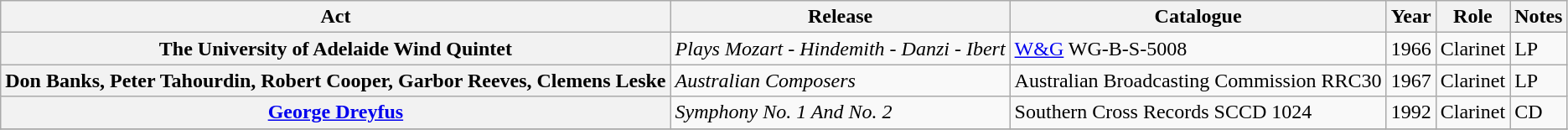<table class="wikitable plainrowheaders sortable">
<tr>
<th scope="col" class="unsortable">Act</th>
<th scope="col">Release</th>
<th scope="col">Catalogue</th>
<th scope="col">Year</th>
<th scope="col">Role</th>
<th scope="col" class="unsortable">Notes</th>
</tr>
<tr>
<th scope="row">The University of Adelaide Wind Quintet</th>
<td><em>Plays Mozart - Hindemith - Danzi - Ibert</em></td>
<td><a href='#'>W&G</a> WG-B-S-5008</td>
<td>1966</td>
<td>Clarinet</td>
<td>LP</td>
</tr>
<tr>
<th scope="row">Don Banks, Peter Tahourdin, Robert Cooper, Garbor Reeves, Clemens Leske</th>
<td><em> Australian Composers</em></td>
<td>Australian Broadcasting Commission RRC30</td>
<td>1967</td>
<td>Clarinet</td>
<td>LP</td>
</tr>
<tr>
<th scope="row"><a href='#'>George Dreyfus</a></th>
<td><em>Symphony No. 1 And No. 2</em></td>
<td>Southern Cross Records SCCD 1024</td>
<td>1992</td>
<td>Clarinet</td>
<td>CD</td>
</tr>
<tr>
</tr>
</table>
